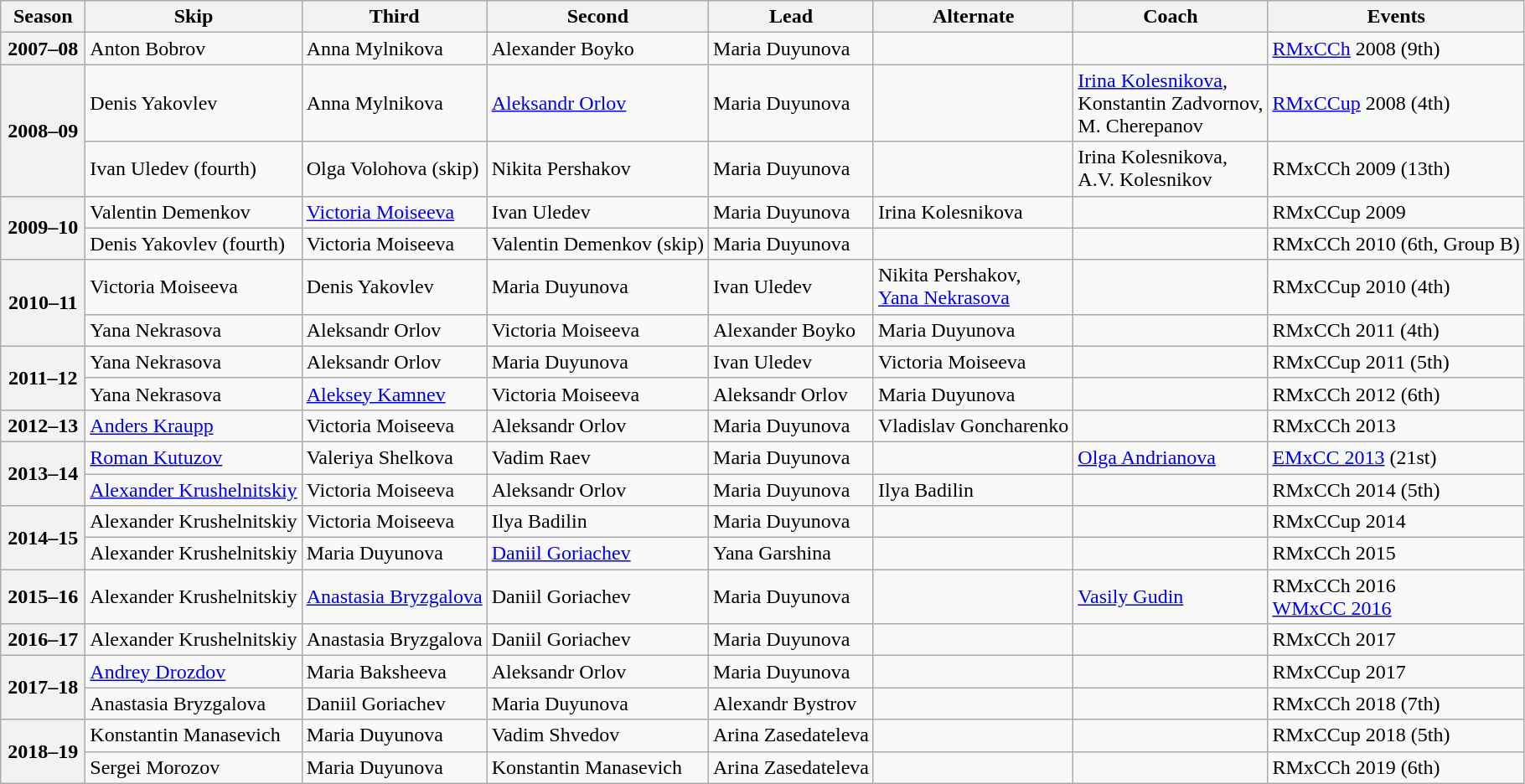<table class="wikitable">
<tr>
<th scope="col" width=60>Season</th>
<th scope="col">Skip</th>
<th scope="col">Third</th>
<th scope="col">Second</th>
<th scope="col">Lead</th>
<th scope="col">Alternate</th>
<th scope="col">Coach</th>
<th scope="col">Events</th>
</tr>
<tr>
<th scope="row">2007–08</th>
<td>Anton Bobrov</td>
<td>Anna Mylnikova</td>
<td>Alexander Boyko</td>
<td>Maria Duyunova</td>
<td></td>
<td></td>
<td><a href='#'>RMxCCh</a> 2008 (9th)</td>
</tr>
<tr>
<th scope="row" rowspan=2>2008–09</th>
<td>Denis Yakovlev</td>
<td>Anna Mylnikova</td>
<td><a href='#'>Aleksandr Orlov</a></td>
<td>Maria Duyunova</td>
<td></td>
<td><a href='#'>Irina Kolesnikova</a>,<br>Konstantin Zadvornov,<br>M. Cherepanov</td>
<td><a href='#'>RMxCCup</a> 2008 (4th)</td>
</tr>
<tr>
<td>Ivan Uledev (fourth)</td>
<td>Olga Volohova (skip)</td>
<td>Nikita Pershakov</td>
<td>Maria Duyunova</td>
<td></td>
<td>Irina Kolesnikova,<br>A.V. Kolesnikov</td>
<td>RMxCCh 2009 (13th)</td>
</tr>
<tr>
<th scope="row" rowspan=2>2009–10</th>
<td>Valentin Demenkov</td>
<td><a href='#'>Victoria Moiseeva</a></td>
<td>Ivan Uledev</td>
<td>Maria Duyunova</td>
<td>Irina Kolesnikova</td>
<td></td>
<td>RMxCCup 2009 </td>
</tr>
<tr>
<td>Denis Yakovlev (fourth)</td>
<td>Victoria Moiseeva</td>
<td>Valentin Demenkov (skip)</td>
<td>Maria Duyunova</td>
<td></td>
<td></td>
<td>RMxCCh 2010 (6th, Group В)</td>
</tr>
<tr>
<th scope="row" rowspan=2>2010–11</th>
<td>Victoria Moiseeva</td>
<td>Denis Yakovlev</td>
<td>Maria Duyunova</td>
<td>Ivan Uledev</td>
<td>Nikita Pershakov,<br><a href='#'>Yana Nekrasova</a></td>
<td></td>
<td>RMxCCup 2010 (4th)</td>
</tr>
<tr>
<td>Yana Nekrasova</td>
<td>Aleksandr Orlov</td>
<td>Victoria Moiseeva</td>
<td>Alexander Boyko</td>
<td>Maria Duyunova</td>
<td></td>
<td>RMxCCh 2011 (4th)</td>
</tr>
<tr>
<th scope="row" rowspan=2>2011–12</th>
<td>Yana Nekrasova</td>
<td>Aleksandr Orlov</td>
<td>Maria Duyunova</td>
<td>Ivan Uledev</td>
<td>Victoria Moiseeva</td>
<td></td>
<td>RMxCCup 2011 (5th)</td>
</tr>
<tr>
<td>Yana Nekrasova</td>
<td><a href='#'>Aleksey Kamnev</a></td>
<td>Victoria Moiseeva</td>
<td>Aleksandr Orlov</td>
<td>Maria Duyunova</td>
<td></td>
<td>RMxCCh 2012 (6th)</td>
</tr>
<tr>
<th scope="row">2012–13</th>
<td><a href='#'>Anders Kraupp</a></td>
<td>Victoria Moiseeva</td>
<td>Aleksandr Orlov</td>
<td>Maria Duyunova</td>
<td>Vladislav Goncharenko</td>
<td></td>
<td>RMxCCh 2013 </td>
</tr>
<tr>
<th scope="row" rowspan=2>2013–14</th>
<td><a href='#'>Roman Kutuzov</a></td>
<td>Valeriya Shelkova</td>
<td>Vadim Raev</td>
<td>Maria Duyunova</td>
<td></td>
<td><a href='#'>Olga Andrianova</a></td>
<td><a href='#'>EMxCC 2013</a> (21st)</td>
</tr>
<tr>
<td><a href='#'>Alexander Krushelnitskiy</a></td>
<td>Victoria Moiseeva</td>
<td>Aleksandr Orlov</td>
<td>Maria Duyunova</td>
<td>Ilya Badilin</td>
<td></td>
<td>RMxCCh 2014 (5th)</td>
</tr>
<tr>
<th scope="row" rowspan=2>2014–15</th>
<td>Alexander Krushelnitskiy</td>
<td>Victoria Moiseeva</td>
<td>Ilya Badilin</td>
<td>Maria Duyunova</td>
<td></td>
<td></td>
<td>RMxCCup 2014 </td>
</tr>
<tr>
<td>Alexander Krushelnitskiy</td>
<td>Maria Duyunova</td>
<td><a href='#'>Daniil Goriachev</a></td>
<td>Yana Garshina</td>
<td></td>
<td></td>
<td>RMxCCh 2015 </td>
</tr>
<tr>
<th scope="row">2015–16</th>
<td>Alexander Krushelnitskiy</td>
<td><a href='#'>Anastasia Bryzgalova</a></td>
<td>Daniil Goriachev</td>
<td>Maria Duyunova</td>
<td></td>
<td><a href='#'>Vasily Gudin</a></td>
<td>RMxCCh 2016 <br><a href='#'>WMxCC 2016</a> </td>
</tr>
<tr>
<th scope="row">2016–17</th>
<td>Alexander Krushelnitskiy</td>
<td>Anastasia Bryzgalova</td>
<td>Daniil Goriachev</td>
<td>Maria Duyunova</td>
<td></td>
<td></td>
<td>RMxCCh 2017 </td>
</tr>
<tr>
<th scope="row" rowspan=2>2017–18</th>
<td><a href='#'>Andrey Drozdov</a></td>
<td>Maria Baksheeva</td>
<td>Aleksandr Orlov</td>
<td>Maria Duyunova</td>
<td></td>
<td></td>
<td>RMxCCup 2017 </td>
</tr>
<tr>
<td>Anastasia Bryzgalova</td>
<td>Daniil Goriachev</td>
<td>Maria Duyunova</td>
<td>Alexandr Bystrov</td>
<td></td>
<td></td>
<td>RMxCCh 2018 (7th)</td>
</tr>
<tr>
<th scope="row" rowspan=2>2018–19</th>
<td>Konstantin Manasevich</td>
<td>Maria Duyunova</td>
<td>Vadim Shvedov</td>
<td>Arina Zasedateleva</td>
<td></td>
<td></td>
<td>RMxCCup 2018 (5th)</td>
</tr>
<tr>
<td>Sergei Morozov</td>
<td>Maria Duyunova</td>
<td>Konstantin Manasevich</td>
<td>Arina Zasedateleva</td>
<td></td>
<td></td>
<td>RMxCCh 2019 (6th)</td>
</tr>
</table>
